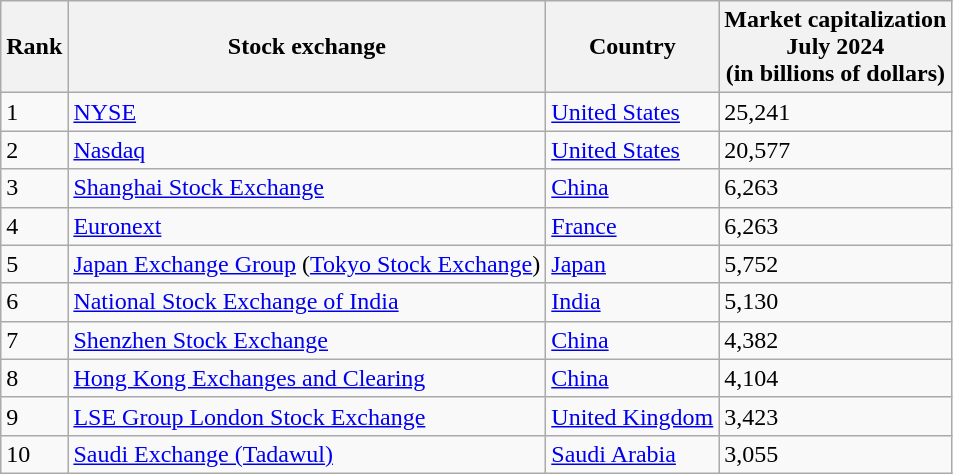<table class="wikitable sortable centre">
<tr>
<th>Rank</th>
<th>Stock exchange</th>
<th>Country</th>
<th>Market capitalization<br>July 2024<br>(in billions of dollars)</th>
</tr>
<tr>
<td>1</td>
<td><a href='#'>NYSE</a></td>
<td><a href='#'>United States</a></td>
<td>25,241</td>
</tr>
<tr>
<td>2</td>
<td><a href='#'>Nasdaq</a></td>
<td><a href='#'>United States</a></td>
<td>20,577</td>
</tr>
<tr>
<td>3</td>
<td><a href='#'>Shanghai Stock Exchange</a></td>
<td><a href='#'>China</a></td>
<td>6,263</td>
</tr>
<tr>
<td>4</td>
<td><a href='#'>Euronext</a></td>
<td><a href='#'>France</a></td>
<td>6,263</td>
</tr>
<tr>
<td>5</td>
<td><a href='#'>Japan Exchange Group</a> (<a href='#'>Tokyo Stock Exchange</a>)</td>
<td><a href='#'>Japan</a></td>
<td>5,752</td>
</tr>
<tr>
<td>6</td>
<td><a href='#'>National Stock Exchange of India</a></td>
<td><a href='#'>India</a></td>
<td>5,130</td>
</tr>
<tr>
<td>7</td>
<td><a href='#'>Shenzhen Stock Exchange</a></td>
<td><a href='#'>China</a></td>
<td>4,382</td>
</tr>
<tr>
<td>8</td>
<td><a href='#'>Hong Kong Exchanges and Clearing</a></td>
<td><a href='#'>China</a></td>
<td>4,104</td>
</tr>
<tr>
<td>9</td>
<td><a href='#'>LSE Group London Stock Exchange</a></td>
<td><a href='#'>United Kingdom</a></td>
<td>3,423</td>
</tr>
<tr>
<td>10</td>
<td><a href='#'>Saudi Exchange (Tadawul)</a></td>
<td><a href='#'>Saudi Arabia</a></td>
<td>3,055</td>
</tr>
</table>
